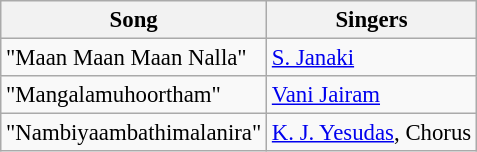<table class="wikitable" style="font-size:95%;">
<tr>
<th>Song</th>
<th>Singers</th>
</tr>
<tr>
<td>"Maan Maan Maan Nalla"</td>
<td><a href='#'>S. Janaki</a></td>
</tr>
<tr>
<td>"Mangalamuhoortham"</td>
<td><a href='#'>Vani Jairam</a></td>
</tr>
<tr>
<td>"Nambiyaambathimalanira"</td>
<td><a href='#'>K. J. Yesudas</a>, Chorus</td>
</tr>
</table>
